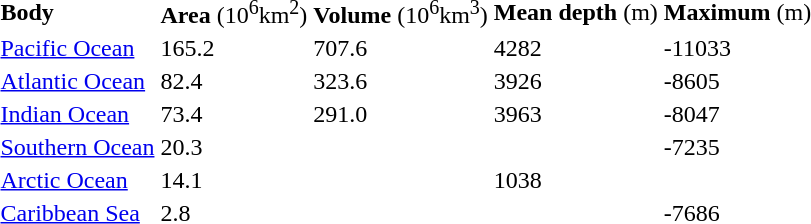<table>
<tr>
<td><strong>Body</strong></td>
<td><strong>Area</strong> (10<sup>6</sup>km<sup>2</sup>)</td>
<td><strong>Volume</strong> (10<sup>6</sup>km<sup>3</sup>)</td>
<td><strong>Mean depth</strong> (m)</td>
<td><strong>Maximum</strong> (m)</td>
</tr>
<tr>
<td><a href='#'>Pacific Ocean</a></td>
<td>165.2</td>
<td>707.6</td>
<td>4282</td>
<td>-11033</td>
</tr>
<tr>
<td><a href='#'>Atlantic Ocean</a></td>
<td>82.4</td>
<td>323.6</td>
<td>3926</td>
<td>-8605</td>
</tr>
<tr>
<td><a href='#'>Indian Ocean</a></td>
<td>73.4</td>
<td>291.0</td>
<td>3963</td>
<td>-8047</td>
</tr>
<tr>
<td><a href='#'>Southern Ocean</a></td>
<td>20.3</td>
<td></td>
<td></td>
<td>-7235</td>
</tr>
<tr>
<td><a href='#'>Arctic Ocean</a></td>
<td>14.1</td>
<td></td>
<td>1038</td>
<td></td>
</tr>
<tr>
<td><a href='#'>Caribbean Sea</a></td>
<td>2.8</td>
<td></td>
<td></td>
<td>-7686</td>
</tr>
</table>
